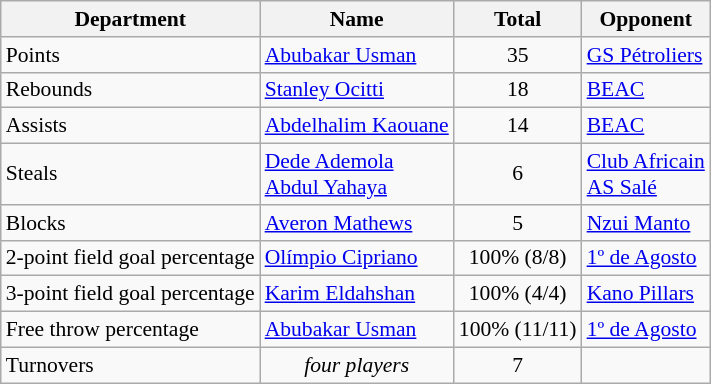<table class=wikitable style="font-size:90%;">
<tr>
<th>Department</th>
<th>Name</th>
<th>Total</th>
<th>Opponent</th>
</tr>
<tr>
<td>Points</td>
<td> <a href='#'>Abubakar Usman</a></td>
<td align=center>35</td>
<td> <a href='#'>GS Pétroliers</a></td>
</tr>
<tr>
<td>Rebounds</td>
<td> <a href='#'>Stanley Ocitti</a></td>
<td align=center>18</td>
<td> <a href='#'>BEAC</a></td>
</tr>
<tr>
<td>Assists</td>
<td> <a href='#'>Abdelhalim Kaouane</a></td>
<td align=center>14</td>
<td> <a href='#'>BEAC</a></td>
</tr>
<tr>
<td>Steals</td>
<td> <a href='#'>Dede Ademola</a><br> <a href='#'>Abdul Yahaya</a></td>
<td align=center>6</td>
<td> <a href='#'>Club Africain</a><br> <a href='#'>AS Salé</a></td>
</tr>
<tr>
<td>Blocks</td>
<td> <a href='#'>Averon Mathews</a></td>
<td align=center>5</td>
<td> <a href='#'>Nzui Manto</a></td>
</tr>
<tr>
<td>2-point field goal percentage</td>
<td> <a href='#'>Olímpio Cipriano</a></td>
<td align=center>100% (8/8)</td>
<td> <a href='#'>1º de Agosto</a></td>
</tr>
<tr>
<td>3-point field goal percentage</td>
<td> <a href='#'>Karim Eldahshan</a></td>
<td align=center>100% (4/4)</td>
<td> <a href='#'>Kano Pillars</a></td>
</tr>
<tr>
<td>Free throw percentage</td>
<td> <a href='#'>Abubakar Usman</a></td>
<td align=center>100% (11/11)</td>
<td> <a href='#'>1º de Agosto</a></td>
</tr>
<tr>
<td>Turnovers</td>
<td align=center><em>four players</em></td>
<td align=center>7</td>
<td></td>
</tr>
</table>
